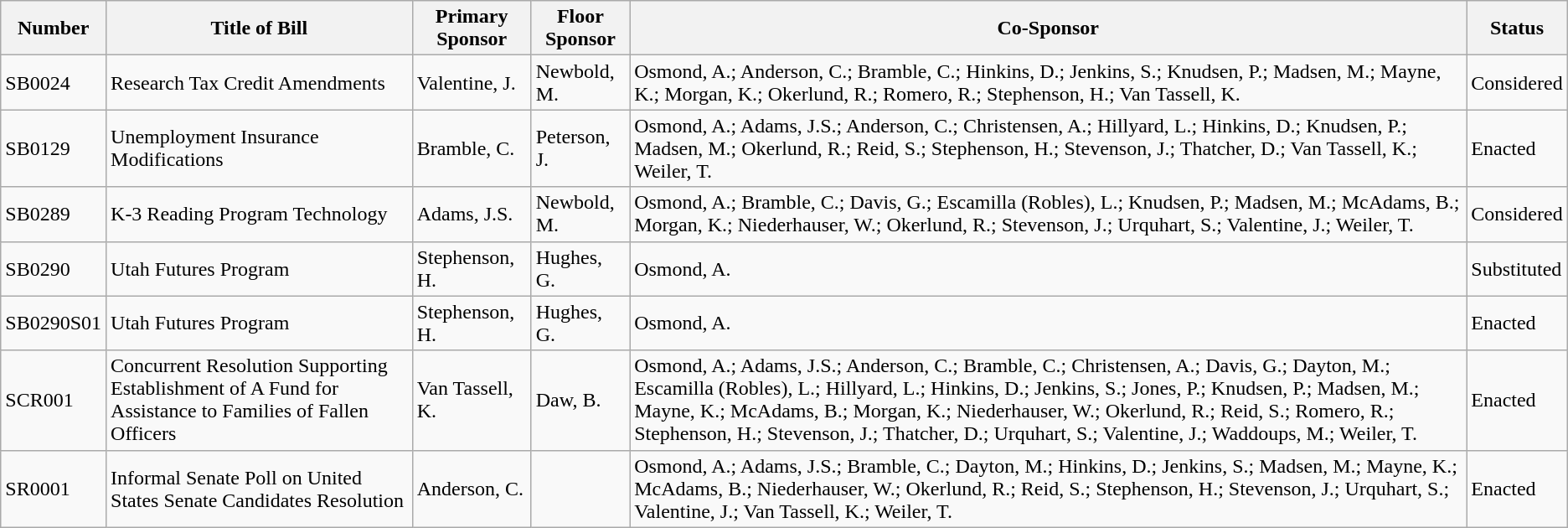<table class="wikitable">
<tr>
<th>Number</th>
<th>Title of Bill</th>
<th>Primary Sponsor</th>
<th>Floor Sponsor</th>
<th>Co-Sponsor</th>
<th>Status</th>
</tr>
<tr>
<td>SB0024</td>
<td>Research Tax Credit Amendments</td>
<td>Valentine, J.</td>
<td>Newbold, M.</td>
<td>Osmond, A.; Anderson, C.; Bramble, C.; Hinkins, D.; Jenkins, S.; Knudsen, P.; Madsen, M.; Mayne, K.; Morgan, K.; Okerlund, R.; Romero, R.; Stephenson, H.; Van Tassell, K.</td>
<td>Considered</td>
</tr>
<tr>
<td>SB0129</td>
<td>Unemployment Insurance Modifications</td>
<td>Bramble, C.</td>
<td>Peterson, J.</td>
<td>Osmond, A.; Adams, J.S.; Anderson, C.; Christensen, A.; Hillyard, L.; Hinkins, D.; Knudsen, P.; Madsen, M.; Okerlund, R.; Reid, S.; Stephenson, H.; Stevenson, J.; Thatcher, D.; Van Tassell, K.; Weiler, T.</td>
<td>Enacted</td>
</tr>
<tr>
<td>SB0289</td>
<td>K-3 Reading Program Technology</td>
<td>Adams, J.S.</td>
<td>Newbold, M.</td>
<td>Osmond, A.; Bramble, C.; Davis, G.; Escamilla (Robles), L.; Knudsen, P.; Madsen, M.; McAdams, B.; Morgan, K.; Niederhauser, W.; Okerlund, R.; Stevenson, J.; Urquhart, S.; Valentine, J.; Weiler, T.</td>
<td>Considered</td>
</tr>
<tr>
<td>SB0290</td>
<td>Utah Futures Program</td>
<td>Stephenson, H.</td>
<td>Hughes, G.</td>
<td>Osmond, A.</td>
<td>Substituted</td>
</tr>
<tr>
<td>SB0290S01</td>
<td>Utah Futures Program</td>
<td>Stephenson, H.</td>
<td>Hughes, G.</td>
<td>Osmond, A.</td>
<td>Enacted</td>
</tr>
<tr>
<td>SCR001</td>
<td>Concurrent Resolution Supporting Establishment of A Fund for Assistance to Families of Fallen Officers</td>
<td>Van Tassell, K.</td>
<td>Daw, B.</td>
<td>Osmond, A.; Adams, J.S.; Anderson, C.; Bramble, C.; Christensen, A.; Davis, G.; Dayton, M.; Escamilla (Robles), L.; Hillyard, L.; Hinkins, D.; Jenkins, S.; Jones, P.; Knudsen, P.; Madsen, M.; Mayne, K.; McAdams, B.; Morgan, K.; Niederhauser, W.; Okerlund, R.; Reid, S.; Romero, R.; Stephenson, H.; Stevenson, J.; Thatcher, D.; Urquhart, S.; Valentine, J.; Waddoups, M.; Weiler, T.</td>
<td>Enacted</td>
</tr>
<tr>
<td>SR0001</td>
<td>Informal Senate Poll on United States Senate Candidates Resolution</td>
<td>Anderson, C.</td>
<td></td>
<td>Osmond, A.; Adams, J.S.; Bramble, C.; Dayton, M.; Hinkins, D.; Jenkins, S.; Madsen, M.; Mayne, K.; McAdams, B.; Niederhauser, W.; Okerlund, R.; Reid, S.; Stephenson, H.; Stevenson, J.; Urquhart, S.; Valentine, J.; Van Tassell, K.; Weiler, T.</td>
<td>Enacted</td>
</tr>
</table>
